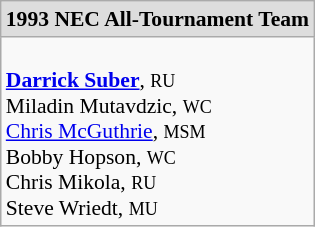<table class="wikitable" style="white-space:nowrap; font-size:90%;">
<tr>
<td colspan="7" style="text-align:center; background:#ddd;"><strong>1993 NEC  All-Tournament Team</strong></td>
</tr>
<tr>
<td><br><strong><a href='#'>Darrick Suber</a></strong>, <small>RU</small><br>   
Miladin Mutavdzic, <small>WC</small><br>
<a href='#'>Chris McGuthrie</a>, <small>MSM</small><br>
Bobby Hopson, <small>WC</small><br>
Chris Mikola, <small>RU</small><br>
Steve Wriedt, <small>MU</small><br></td>
</tr>
</table>
